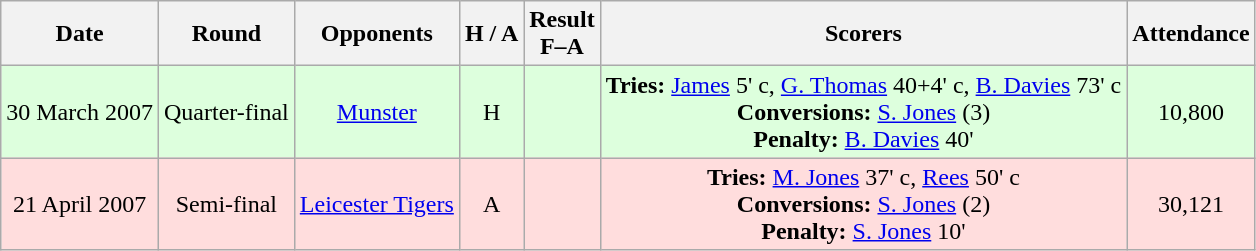<table class="wikitable" style="text-align:center">
<tr>
<th>Date</th>
<th>Round</th>
<th>Opponents</th>
<th>H / A</th>
<th>Result<br>F–A</th>
<th>Scorers</th>
<th>Attendance</th>
</tr>
<tr style="background:#ddffdd">
<td>30 March 2007</td>
<td>Quarter-final</td>
<td><a href='#'>Munster</a></td>
<td>H</td>
<td></td>
<td><strong>Tries:</strong> <a href='#'>James</a> 5' c, <a href='#'>G. Thomas</a> 40+4' c, <a href='#'>B. Davies</a> 73' c<br><strong>Conversions:</strong> <a href='#'>S. Jones</a> (3)<br><strong>Penalty:</strong> <a href='#'>B. Davies</a> 40'</td>
<td>10,800</td>
</tr>
<tr style="background:#ffdddd">
<td>21 April 2007</td>
<td>Semi-final</td>
<td><a href='#'>Leicester Tigers</a></td>
<td>A</td>
<td></td>
<td><strong>Tries:</strong> <a href='#'>M. Jones</a> 37' c, <a href='#'>Rees</a> 50' c<br><strong>Conversions:</strong> <a href='#'>S. Jones</a> (2)<br><strong>Penalty:</strong> <a href='#'>S. Jones</a> 10'</td>
<td>30,121</td>
</tr>
</table>
